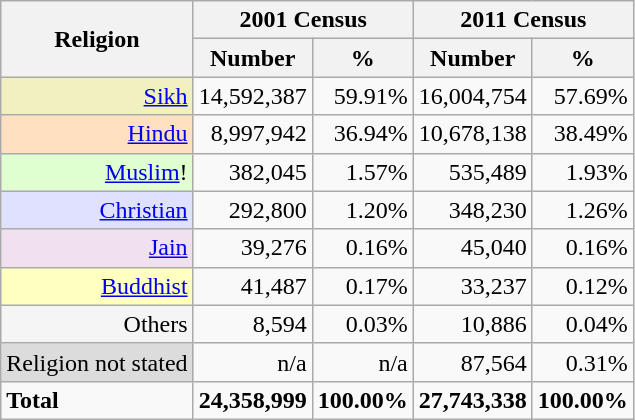<table class="wikitable sortable" style="text-align:right">
<tr>
<th rowspan="2">Religion</th>
<th colspan="2">2001 Census</th>
<th colspan="2">2011 Census</th>
</tr>
<tr>
<th>Number</th>
<th>%</th>
<th>Number</th>
<th>%</th>
</tr>
<tr>
<td style="background:#F0F0C0;"><a href='#'>Sikh</a> </td>
<td>14,592,387</td>
<td>59.91%</td>
<td>16,004,754</td>
<td>57.69%</td>
</tr>
<tr>
<td style="background:#FFE0C0;"><a href='#'>Hindu</a> </td>
<td>8,997,942</td>
<td>36.94%</td>
<td>10,678,138</td>
<td>38.49%</td>
</tr>
<tr>
<td style="background:#E0FFD0;"><a href='#'>Muslim</a>! </td>
<td>382,045</td>
<td>1.57%</td>
<td>535,489</td>
<td>1.93%</td>
</tr>
<tr>
<td style="background:#E0E0FF;"><a href='#'>Christian</a> </td>
<td>292,800</td>
<td>1.20%</td>
<td>348,230</td>
<td>1.26%</td>
</tr>
<tr>
<td style="background:#F0E0F0;"><a href='#'>Jain</a> </td>
<td>39,276</td>
<td>0.16%</td>
<td>45,040</td>
<td>0.16%</td>
</tr>
<tr>
<td style="background:#FFFFC0;"><a href='#'>Buddhist</a>  </td>
<td>41,487</td>
<td>0.17%</td>
<td>33,237</td>
<td>0.12%</td>
</tr>
<tr>
<td style="background:#F5F5F5;">Others</td>
<td>8,594</td>
<td>0.03%</td>
<td>10,886</td>
<td>0.04%</td>
</tr>
<tr>
<td style="background:#DCDCDC;">Religion not stated</td>
<td>n/a</td>
<td>n/a</td>
<td>87,564</td>
<td>0.31%</td>
</tr>
<tr>
<td style="text-align:left"><strong>Total</strong></td>
<td><strong>24,358,999</strong></td>
<td><strong>100.00%</strong></td>
<td><strong>27,743,338</strong></td>
<td><strong>100.00%</strong></td>
</tr>
</table>
